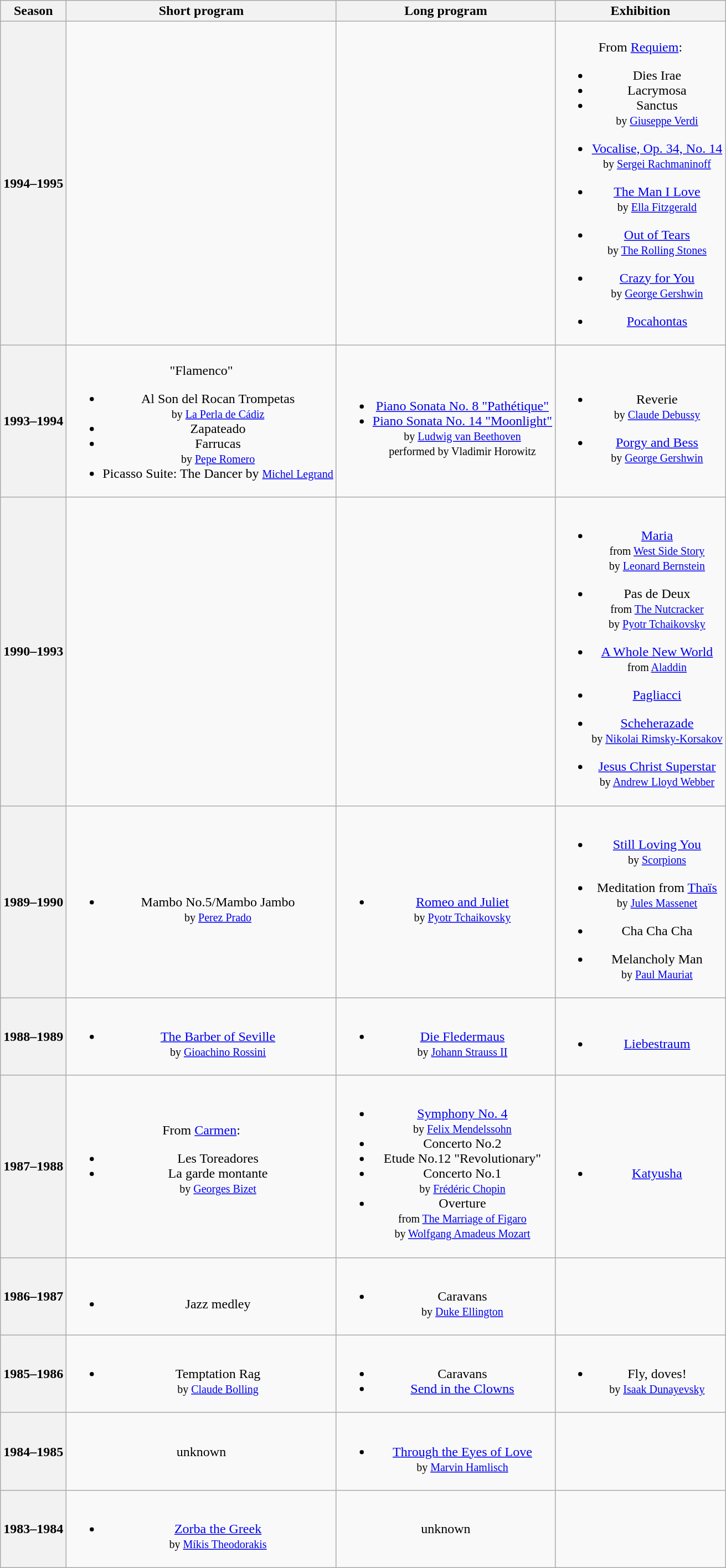<table class="wikitable" style="text-align:center">
<tr>
<th>Season</th>
<th>Short program</th>
<th>Long program</th>
<th>Exhibition</th>
</tr>
<tr>
<th>1994–1995</th>
<td></td>
<td></td>
<td><br>From <a href='#'>Requiem</a>:<ul><li>Dies Irae</li><li>Lacrymosa</li><li>Sanctus <br><small> by <a href='#'>Giuseppe Verdi</a> </small></li></ul><ul><li><a href='#'>Vocalise, Op. 34, No. 14</a> <br><small> by <a href='#'>Sergei Rachmaninoff</a> </small></li></ul><ul><li><a href='#'>The Man I Love</a> <br><small> by <a href='#'>Ella Fitzgerald</a> </small></li></ul><ul><li><a href='#'>Out of Tears</a> <br><small> by <a href='#'>The Rolling Stones</a> </small></li></ul><ul><li><a href='#'>Crazy for You</a> <br><small> by <a href='#'>George Gershwin</a> </small></li></ul><ul><li><a href='#'>Pocahontas</a></li></ul></td>
</tr>
<tr>
<th>1993–1994</th>
<td><br>"Flamenco"<ul><li>Al Son del Rocan Trompetas <br><small> by <a href='#'>La Perla de Cádiz</a> </small></li><li>Zapateado</li><li>Farrucas <br><small> by <a href='#'>Pepe Romero</a> </small></li><li>Picasso Suite: The Dancer by <small><a href='#'>Michel Legrand</a> </small></li></ul></td>
<td><br><ul><li><a href='#'>Piano Sonata No. 8 "Pathétique"</a></li><li><a href='#'>Piano Sonata No. 14 "Moonlight"</a> <br><small> by <a href='#'>Ludwig van Beethoven</a> <br> performed by Vladimir Horowitz </small></li></ul></td>
<td><br><ul><li>Reverie <br><small> by <a href='#'>Claude Debussy</a> </small></li></ul><ul><li><a href='#'>Porgy and Bess</a> <br><small> by <a href='#'>George Gershwin</a> </small></li></ul></td>
</tr>
<tr>
<th>1990–1993</th>
<td></td>
<td></td>
<td><br><ul><li><a href='#'>Maria</a> <br><small> from <a href='#'>West Side Story</a> <br>by <a href='#'>Leonard Bernstein</a> </small></li></ul><ul><li>Pas de Deux <br><small> from <a href='#'>The Nutcracker</a> <br>by <a href='#'>Pyotr Tchaikovsky</a> </small></li></ul><ul><li><a href='#'>A Whole New World</a> <br><small> from <a href='#'>Aladdin</a> </small></li></ul><ul><li><a href='#'>Pagliacci</a></li></ul><ul><li><a href='#'>Scheherazade</a> <br><small> by <a href='#'>Nikolai Rimsky-Korsakov</a> </small></li></ul><ul><li><a href='#'>Jesus Christ Superstar</a> <br><small> by <a href='#'>Andrew Lloyd Webber</a> </small></li></ul></td>
</tr>
<tr>
<th>1989–1990</th>
<td><br><ul><li>Mambo No.5/Mambo Jambo <br><small> by <a href='#'>Perez Prado</a> </small></li></ul></td>
<td><br><ul><li><a href='#'>Romeo and Juliet</a> <br><small> by <a href='#'>Pyotr Tchaikovsky</a> </small></li></ul></td>
<td><br><ul><li><a href='#'>Still Loving You</a> <br> <small> by <a href='#'>Scorpions</a> </small></li></ul><ul><li>Meditation from <a href='#'>Thaïs</a> <br> <small> by <a href='#'>Jules Massenet</a> </small></li></ul><ul><li>Cha Cha Cha</li></ul><ul><li>Melancholy Man <br> <small> by <a href='#'>Paul Mauriat</a> </small></li></ul></td>
</tr>
<tr>
<th>1988–1989</th>
<td><br><ul><li><a href='#'>The Barber of Seville</a> <br><small> by <a href='#'>Gioachino Rossini</a> </small></li></ul></td>
<td><br><ul><li><a href='#'>Die Fledermaus</a> <br><small> by <a href='#'>Johann Strauss II</a> </small></li></ul></td>
<td><br><ul><li><a href='#'>Liebestraum</a></li></ul></td>
</tr>
<tr>
<th>1987–1988</th>
<td>From <a href='#'>Carmen</a>:<br><ul><li>Les Toreadores</li><li>La garde montante <br><small> by <a href='#'>Georges Bizet</a> </small></li></ul></td>
<td><br><ul><li><a href='#'>Symphony No. 4</a> <br><small> by <a href='#'>Felix Mendelssohn</a> </small></li><li>Concerto No.2</li><li>Etude No.12 "Revolutionary"</li><li>Concerto No.1 <br><small> by <a href='#'>Frédéric Chopin</a> </small></li><li>Overture <br><small> from <a href='#'>The Marriage of Figaro</a> <br> by <a href='#'>Wolfgang Amadeus Mozart</a> </small></li></ul></td>
<td><br><ul><li><a href='#'>Katyusha</a></li></ul></td>
</tr>
<tr>
<th>1986–1987</th>
<td><br><ul><li>Jazz medley</li></ul></td>
<td><br><ul><li>Caravans <br><small> by <a href='#'>Duke Ellington</a> </small></li></ul></td>
<td></td>
</tr>
<tr>
<th>1985–1986</th>
<td><br><ul><li>Temptation Rag <br><small> by <a href='#'>Claude Bolling</a> </small></li></ul></td>
<td><br><ul><li>Caravans</li><li><a href='#'>Send in the Clowns</a></li></ul></td>
<td><br><ul><li>Fly, doves! <br><small> by <a href='#'>Isaak Dunayevsky</a> </small></li></ul></td>
</tr>
<tr>
<th>1984–1985</th>
<td align="center">unknown</td>
<td><br><ul><li><a href='#'>Through the Eyes of Love</a> <br><small> by <a href='#'>Marvin Hamlisch</a> </small></li></ul></td>
<td></td>
</tr>
<tr>
<th>1983–1984</th>
<td><br><ul><li><a href='#'>Zorba the Greek</a> <br><small> by <a href='#'>Míkis Theodorakis</a> </small></li></ul></td>
<td align="center">unknown</td>
<td></td>
</tr>
</table>
